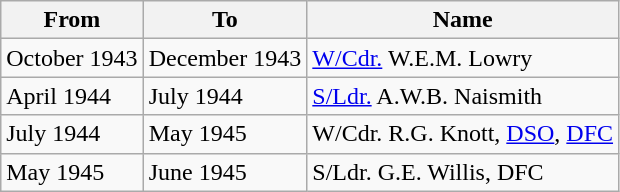<table class="wikitable">
<tr>
<th>From</th>
<th>To</th>
<th>Name</th>
</tr>
<tr>
<td>October 1943</td>
<td>December 1943</td>
<td><a href='#'>W/Cdr.</a> W.E.M. Lowry</td>
</tr>
<tr>
<td>April 1944</td>
<td>July 1944</td>
<td><a href='#'>S/Ldr.</a> A.W.B. Naismith</td>
</tr>
<tr>
<td>July 1944</td>
<td>May 1945</td>
<td>W/Cdr. R.G. Knott, <a href='#'>DSO</a>, <a href='#'>DFC</a></td>
</tr>
<tr>
<td>May 1945</td>
<td>June 1945</td>
<td>S/Ldr. G.E. Willis, DFC</td>
</tr>
</table>
